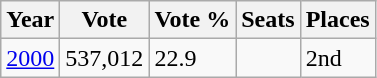<table class="wikitable">
<tr>
<th>Year</th>
<th>Vote</th>
<th>Vote %</th>
<th>Seats</th>
<th>Places</th>
</tr>
<tr>
<td><a href='#'>2000</a></td>
<td>537,012</td>
<td>22.9</td>
<td></td>
<td>2nd</td>
</tr>
</table>
